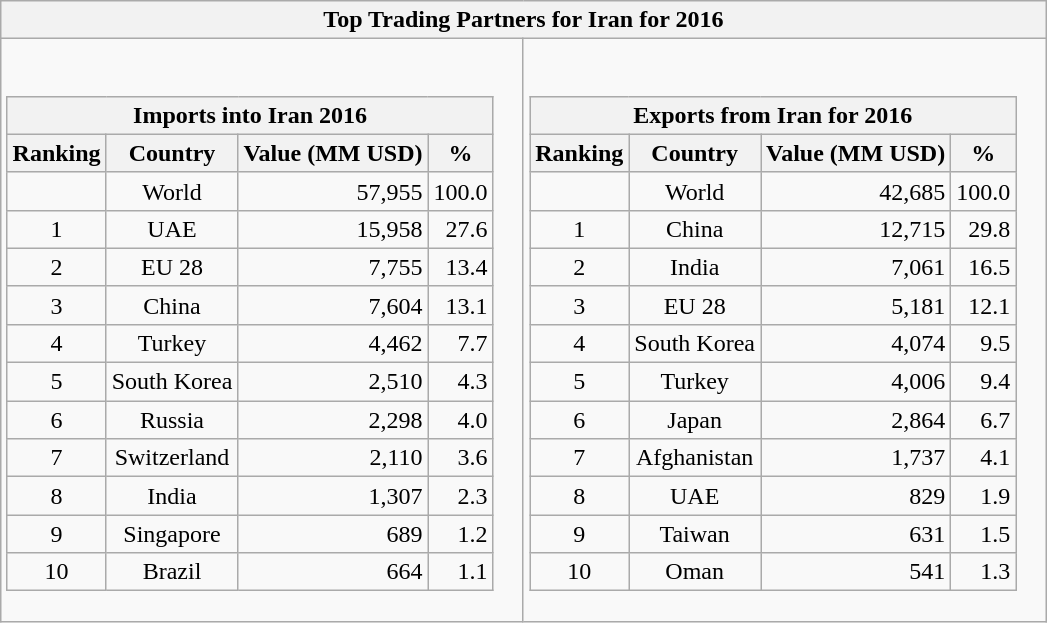<table class="wikitable collapsible collapsed">
<tr>
<th colspan="2">Top Trading Partners for Iran for 2016</th>
</tr>
<tr>
<td><br><table class="wikitable sortable" style="text-align:right">
<tr>
<th colspan="5" class="unsortable">Imports into Iran 2016</th>
</tr>
<tr style="text-align:center;">
<th>Ranking</th>
<th>Country</th>
<th>Value (MM USD)</th>
<th>%</th>
</tr>
<tr>
<td style="text-align:center;"></td>
<td style="text-align:center;">World</td>
<td>57,955</td>
<td>100.0</td>
</tr>
<tr>
<td style="text-align:center;">1</td>
<td style="text-align:center;">UAE</td>
<td>15,958</td>
<td>27.6</td>
</tr>
<tr>
<td style="text-align:center;">2</td>
<td style="text-align:center;">EU 28</td>
<td>7,755</td>
<td>13.4</td>
</tr>
<tr>
<td style="text-align:center;">3</td>
<td style="text-align:center;">China</td>
<td>7,604</td>
<td>13.1</td>
</tr>
<tr>
<td style="text-align:center;">4</td>
<td style="text-align:center;">Turkey</td>
<td>4,462</td>
<td>7.7</td>
</tr>
<tr>
<td style="text-align:center;">5</td>
<td style="text-align:center;">South Korea</td>
<td>2,510</td>
<td>4.3</td>
</tr>
<tr>
<td style="text-align:center;">6</td>
<td style="text-align:center;">Russia</td>
<td>2,298</td>
<td>4.0</td>
</tr>
<tr>
<td style="text-align:center;">7</td>
<td style="text-align:center;">Switzerland</td>
<td>2,110</td>
<td>3.6</td>
</tr>
<tr>
<td style="text-align:center;">8</td>
<td style="text-align:center;">India</td>
<td>1,307</td>
<td>2.3</td>
</tr>
<tr>
<td style="text-align:center;">9</td>
<td style="text-align:center;">Singapore</td>
<td>689</td>
<td>1.2</td>
</tr>
<tr>
<td style="text-align:center;">10</td>
<td style="text-align:center;">Brazil</td>
<td>664</td>
<td>1.1</td>
</tr>
</table>
</td>
<td><br><table class="wikitable sortable" style="text-align:right">
<tr>
<th colspan="5" class="unsortable">Exports from Iran for 2016</th>
</tr>
<tr style="text-align:center;">
<th>Ranking</th>
<th>Country</th>
<th>Value (MM USD)</th>
<th>%</th>
</tr>
<tr>
<td style="text-align:center;"></td>
<td style="text-align:center;">World</td>
<td>42,685</td>
<td>100.0</td>
</tr>
<tr>
<td style="text-align:center;">1</td>
<td style="text-align:center;">China</td>
<td>12,715</td>
<td>29.8</td>
</tr>
<tr>
<td style="text-align:center;">2</td>
<td style="text-align:center;">India</td>
<td>7,061</td>
<td>16.5</td>
</tr>
<tr>
<td style="text-align:center;">3</td>
<td style="text-align:center;">EU 28</td>
<td>5,181</td>
<td>12.1</td>
</tr>
<tr>
<td style="text-align:center;">4</td>
<td style="text-align:center;">South Korea</td>
<td>4,074</td>
<td>9.5</td>
</tr>
<tr>
<td style="text-align:center;">5</td>
<td style="text-align:center;">Turkey</td>
<td>4,006</td>
<td>9.4</td>
</tr>
<tr>
<td style="text-align:center;">6</td>
<td style="text-align:center;">Japan</td>
<td>2,864</td>
<td>6.7</td>
</tr>
<tr>
<td style="text-align:center;">7</td>
<td style="text-align:center;">Afghanistan</td>
<td>1,737</td>
<td>4.1</td>
</tr>
<tr>
<td style="text-align:center;">8</td>
<td style="text-align:center;">UAE</td>
<td>829</td>
<td>1.9</td>
</tr>
<tr>
<td style="text-align:center;">9</td>
<td style="text-align:center;">Taiwan</td>
<td>631</td>
<td>1.5</td>
</tr>
<tr>
<td style="text-align:center;">10</td>
<td style="text-align:center;">Oman</td>
<td>541</td>
<td>1.3</td>
</tr>
</table>
</td>
</tr>
</table>
